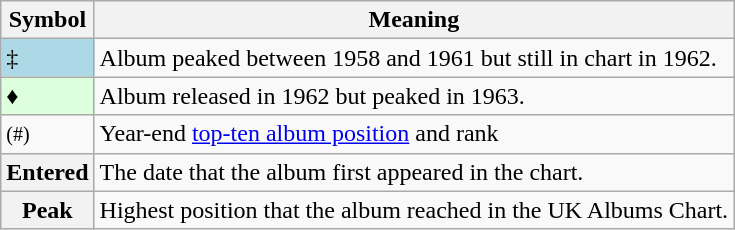<table Class="wikitable">
<tr>
<th>Symbol</th>
<th>Meaning</th>
</tr>
<tr>
<td bgcolor=lightblue>‡</td>
<td>Album peaked between 1958 and 1961 but still in chart in 1962.</td>
</tr>
<tr>
<td bgcolor=#DDFFDD>♦</td>
<td>Album released in 1962 but peaked in 1963.</td>
</tr>
<tr>
<td><small>(#)</small></td>
<td>Year-end <a href='#'>top-ten album position</a> and rank</td>
</tr>
<tr>
<th>Entered</th>
<td>The date that the album first appeared in the chart.</td>
</tr>
<tr>
<th>Peak</th>
<td>Highest position that the album reached in the UK Albums Chart.</td>
</tr>
</table>
